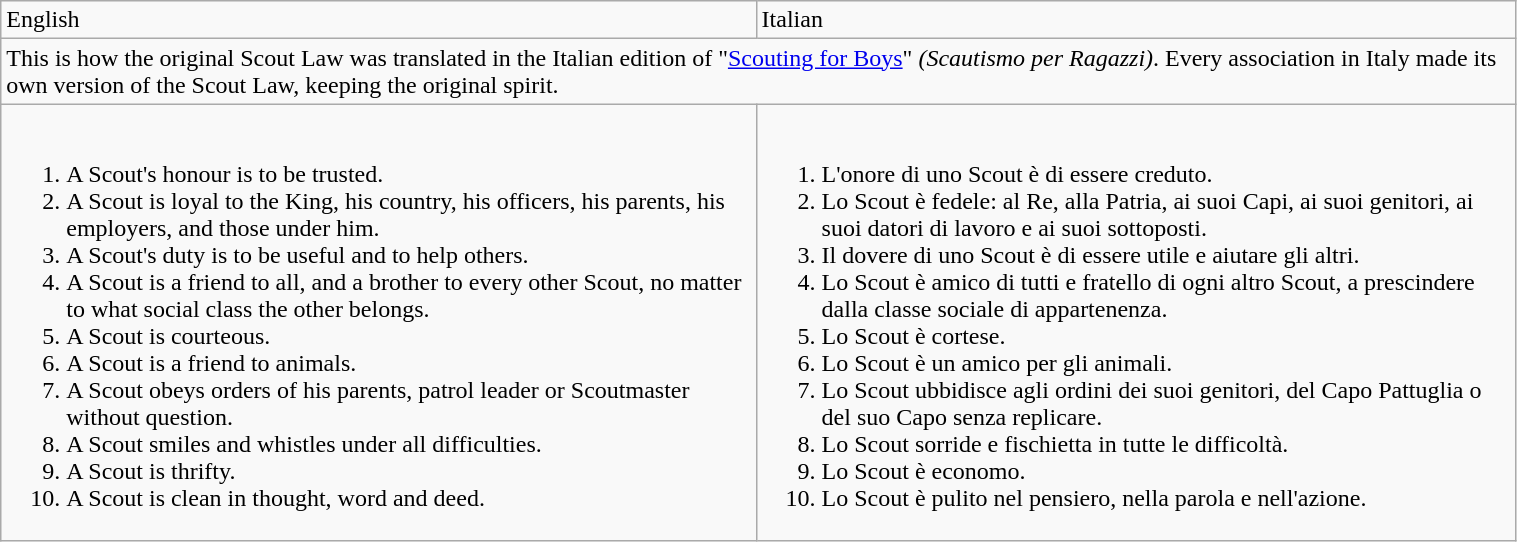<table class="wikitable" width="80%">
<tr>
<td>English</td>
<td>Italian</td>
</tr>
<tr>
<td colspan="2">This is how the original Scout Law was translated in the Italian edition of "<a href='#'>Scouting for Boys</a>" <em>(Scautismo per Ragazzi)</em>. Every association in Italy made its own version of the Scout Law, keeping the original spirit.</td>
</tr>
<tr>
<td><br><ol><li>A Scout's honour is to be trusted.</li><li>A Scout is loyal to the King, his country, his officers, his parents, his employers, and those under him.</li><li>A Scout's duty is to be useful and to help others.</li><li>A Scout is a friend to all, and a brother to every other Scout, no matter to what social class the other belongs.</li><li>A Scout is courteous.</li><li>A Scout is a friend to animals.</li><li>A Scout obeys orders of his parents, patrol leader or Scoutmaster without question.</li><li>A Scout smiles and whistles under all difficulties.</li><li>A Scout is thrifty.</li><li>A Scout is clean in thought, word and deed.</li></ol></td>
<td><br><ol><li>L'onore di uno Scout è di essere creduto.</li><li>Lo Scout è fedele: al Re, alla Patria, ai suoi Capi, ai suoi genitori, ai suoi datori di lavoro e ai suoi sottoposti.</li><li>Il dovere di uno Scout è di essere utile e aiutare gli altri.</li><li>Lo Scout è amico di tutti e fratello di ogni altro Scout, a prescindere dalla classe sociale di appartenenza.</li><li>Lo Scout è cortese.</li><li>Lo Scout è un amico per gli animali.</li><li>Lo Scout ubbidisce agli ordini dei suoi genitori, del Capo Pattuglia o del suo Capo senza replicare.</li><li>Lo Scout sorride e fischietta in tutte le difficoltà.</li><li>Lo Scout è economo.</li><li>Lo Scout è pulito nel pensiero, nella parola e nell'azione.</li></ol></td>
</tr>
</table>
